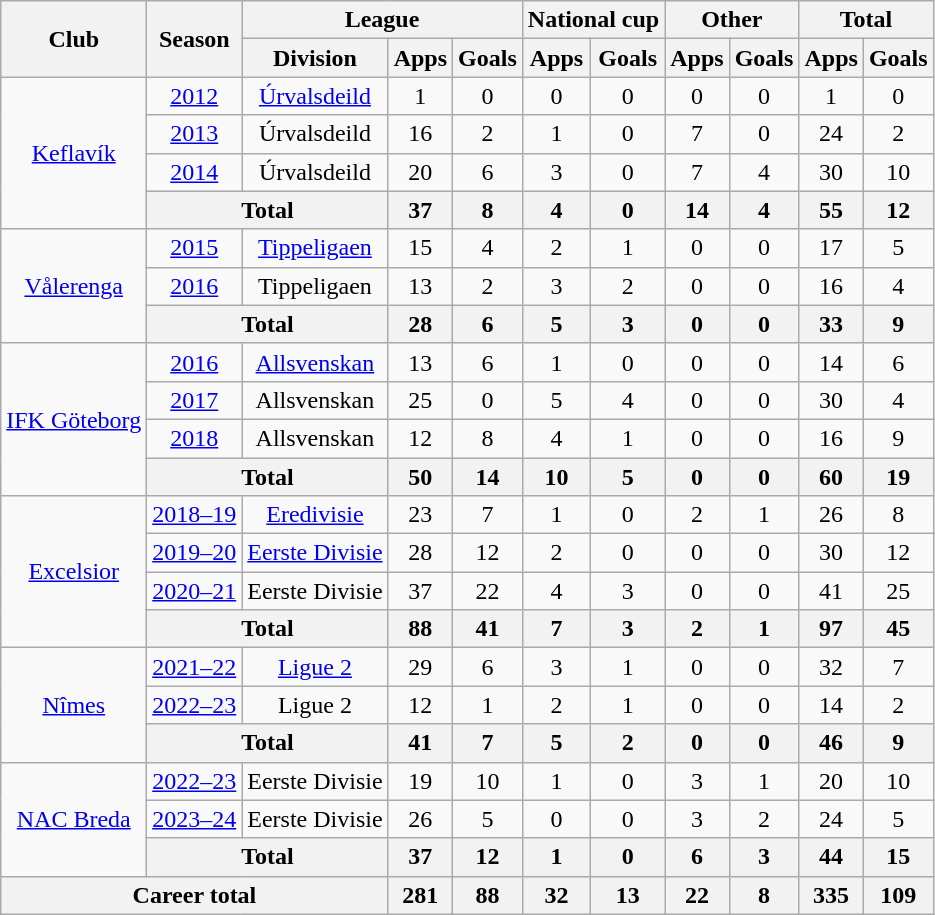<table class="wikitable" style="text-align:center">
<tr>
<th rowspan="2">Club</th>
<th rowspan="2">Season</th>
<th colspan="3">League</th>
<th colspan="2">National cup</th>
<th colspan="2">Other</th>
<th colspan="2">Total</th>
</tr>
<tr>
<th>Division</th>
<th>Apps</th>
<th>Goals</th>
<th>Apps</th>
<th>Goals</th>
<th>Apps</th>
<th>Goals</th>
<th>Apps</th>
<th>Goals</th>
</tr>
<tr>
<td rowspan="4"><a href='#'>Keflavík</a></td>
<td><a href='#'>2012</a></td>
<td><a href='#'>Úrvalsdeild</a></td>
<td>1</td>
<td>0</td>
<td>0</td>
<td>0</td>
<td>0</td>
<td>0</td>
<td>1</td>
<td>0</td>
</tr>
<tr>
<td><a href='#'>2013</a></td>
<td>Úrvalsdeild</td>
<td>16</td>
<td>2</td>
<td>1</td>
<td>0</td>
<td>7</td>
<td>0</td>
<td>24</td>
<td>2</td>
</tr>
<tr>
<td><a href='#'>2014</a></td>
<td>Úrvalsdeild</td>
<td>20</td>
<td>6</td>
<td>3</td>
<td>0</td>
<td>7</td>
<td>4</td>
<td>30</td>
<td>10</td>
</tr>
<tr>
<th colspan="2">Total</th>
<th>37</th>
<th>8</th>
<th>4</th>
<th>0</th>
<th>14</th>
<th>4</th>
<th>55</th>
<th>12</th>
</tr>
<tr>
<td rowspan="3"><a href='#'>Vålerenga</a></td>
<td><a href='#'>2015</a></td>
<td><a href='#'>Tippeligaen</a></td>
<td>15</td>
<td>4</td>
<td>2</td>
<td>1</td>
<td>0</td>
<td>0</td>
<td>17</td>
<td>5</td>
</tr>
<tr>
<td><a href='#'>2016</a></td>
<td>Tippeligaen</td>
<td>13</td>
<td>2</td>
<td>3</td>
<td>2</td>
<td>0</td>
<td>0</td>
<td>16</td>
<td>4</td>
</tr>
<tr>
<th colspan="2">Total</th>
<th>28</th>
<th>6</th>
<th>5</th>
<th>3</th>
<th>0</th>
<th>0</th>
<th>33</th>
<th>9</th>
</tr>
<tr>
<td rowspan="4"><a href='#'>IFK Göteborg</a></td>
<td><a href='#'>2016</a></td>
<td><a href='#'>Allsvenskan</a></td>
<td>13</td>
<td>6</td>
<td>1</td>
<td>0</td>
<td>0</td>
<td>0</td>
<td>14</td>
<td>6</td>
</tr>
<tr>
<td><a href='#'>2017</a></td>
<td>Allsvenskan</td>
<td>25</td>
<td>0</td>
<td>5</td>
<td>4</td>
<td>0</td>
<td>0</td>
<td>30</td>
<td>4</td>
</tr>
<tr>
<td><a href='#'>2018</a></td>
<td>Allsvenskan</td>
<td>12</td>
<td>8</td>
<td>4</td>
<td>1</td>
<td>0</td>
<td>0</td>
<td>16</td>
<td>9</td>
</tr>
<tr>
<th colspan="2">Total</th>
<th>50</th>
<th>14</th>
<th>10</th>
<th>5</th>
<th>0</th>
<th>0</th>
<th>60</th>
<th>19</th>
</tr>
<tr>
<td rowspan="4"><a href='#'>Excelsior</a></td>
<td><a href='#'>2018–19</a></td>
<td><a href='#'>Eredivisie</a></td>
<td>23</td>
<td>7</td>
<td>1</td>
<td>0</td>
<td>2</td>
<td>1</td>
<td>26</td>
<td>8</td>
</tr>
<tr>
<td><a href='#'>2019–20</a></td>
<td><a href='#'>Eerste Divisie</a></td>
<td>28</td>
<td>12</td>
<td>2</td>
<td>0</td>
<td>0</td>
<td>0</td>
<td>30</td>
<td>12</td>
</tr>
<tr>
<td><a href='#'>2020–21</a></td>
<td>Eerste Divisie</td>
<td>37</td>
<td>22</td>
<td>4</td>
<td>3</td>
<td>0</td>
<td>0</td>
<td>41</td>
<td>25</td>
</tr>
<tr>
<th colspan="2">Total</th>
<th>88</th>
<th>41</th>
<th>7</th>
<th>3</th>
<th>2</th>
<th>1</th>
<th>97</th>
<th>45</th>
</tr>
<tr>
<td rowspan="3"><a href='#'>Nîmes</a></td>
<td><a href='#'>2021–22</a></td>
<td><a href='#'>Ligue 2</a></td>
<td>29</td>
<td>6</td>
<td>3</td>
<td>1</td>
<td>0</td>
<td>0</td>
<td>32</td>
<td>7</td>
</tr>
<tr>
<td><a href='#'>2022–23</a></td>
<td>Ligue 2</td>
<td>12</td>
<td>1</td>
<td>2</td>
<td>1</td>
<td>0</td>
<td>0</td>
<td>14</td>
<td>2</td>
</tr>
<tr>
<th colspan="2">Total</th>
<th>41</th>
<th>7</th>
<th>5</th>
<th>2</th>
<th>0</th>
<th>0</th>
<th>46</th>
<th>9</th>
</tr>
<tr>
<td rowspan="3"><a href='#'>NAC Breda</a></td>
<td><a href='#'>2022–23</a></td>
<td>Eerste Divisie</td>
<td>19</td>
<td>10</td>
<td>1</td>
<td>0</td>
<td>3</td>
<td>1</td>
<td>20</td>
<td>10</td>
</tr>
<tr>
<td><a href='#'>2023–24</a></td>
<td>Eerste Divisie</td>
<td>26</td>
<td>5</td>
<td>0</td>
<td>0</td>
<td>3</td>
<td>2</td>
<td>24</td>
<td>5</td>
</tr>
<tr>
<th colspan="2">Total</th>
<th>37</th>
<th>12</th>
<th>1</th>
<th>0</th>
<th>6</th>
<th>3</th>
<th>44</th>
<th>15</th>
</tr>
<tr>
<th colspan="3">Career total</th>
<th>281</th>
<th>88</th>
<th>32</th>
<th>13</th>
<th>22</th>
<th>8</th>
<th>335</th>
<th>109</th>
</tr>
</table>
